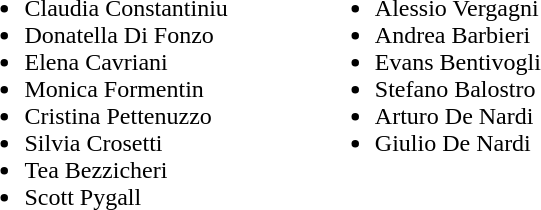<table>
<tr>
<td valign="top"><br><ul><li>Claudia Constantiniu</li><li>Donatella Di Fonzo</li><li>Elena Cavriani</li><li>Monica Formentin</li><li>Cristina Pettenuzzo</li><li>Silvia Crosetti</li><li>Tea Bezzicheri</li><li>Scott Pygall</li></ul></td>
<td width="50"> </td>
<td valign="top"><br><ul><li>Alessio Vergagni</li><li>Andrea Barbieri</li><li>Evans Bentivogli</li><li>Stefano Balostro</li><li>Arturo De Nardi</li><li>Giulio De Nardi</li></ul></td>
</tr>
</table>
